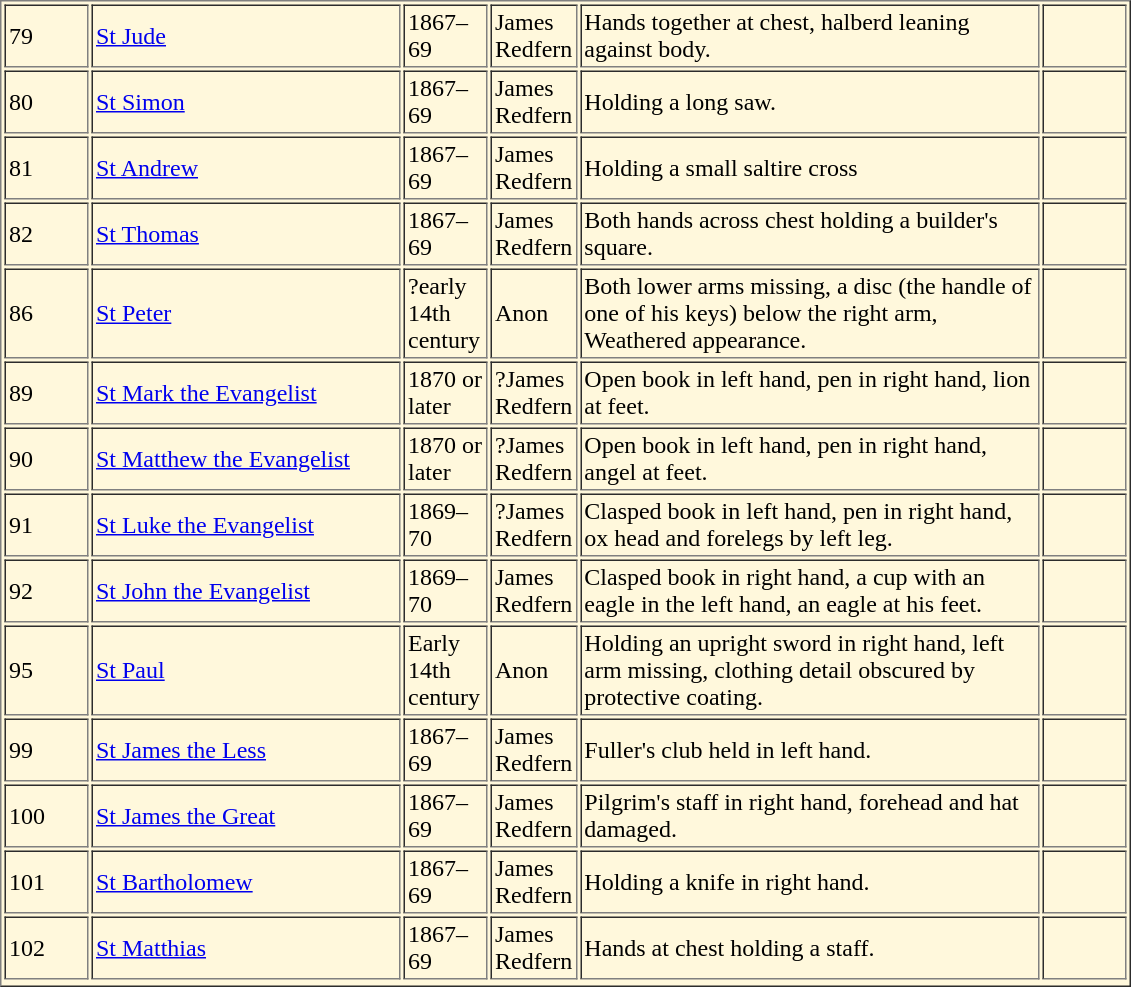<table border="1" cellpadding="2" style="background:#fff8dc">
<tr>
<td width="50pt">79</td>
<td width="200pt"><a href='#'>St Jude</a></td>
<td width="50pt">1867–69</td>
<td width="50pt">James Redfern</td>
<td width="300pt">Hands together at chest, halberd leaning against body.</td>
<td width="50pt"></td>
</tr>
<tr>
<td>80</td>
<td><a href='#'>St Simon</a></td>
<td>1867–69</td>
<td>James Redfern</td>
<td>Holding a long saw.</td>
<td></td>
</tr>
<tr>
<td>81</td>
<td><a href='#'>St Andrew</a></td>
<td>1867–69</td>
<td>James Redfern</td>
<td>Holding a small saltire cross</td>
<td></td>
</tr>
<tr>
<td>82</td>
<td><a href='#'>St Thomas</a></td>
<td>1867–69</td>
<td>James Redfern</td>
<td>Both hands across chest holding a builder's square.</td>
<td></td>
</tr>
<tr>
<td>86</td>
<td><a href='#'>St Peter</a></td>
<td>?early 14th century</td>
<td>Anon</td>
<td>Both lower arms missing, a disc (the handle of one of his keys) below the right arm, Weathered appearance.</td>
<td></td>
</tr>
<tr>
<td>89</td>
<td><a href='#'>St Mark the Evangelist</a></td>
<td>1870 or later</td>
<td>?James Redfern</td>
<td>Open book in left hand, pen in right hand, lion at feet.</td>
<td></td>
</tr>
<tr>
<td>90</td>
<td><a href='#'>St Matthew the Evangelist</a></td>
<td>1870 or later</td>
<td>?James Redfern</td>
<td>Open book in left hand, pen in right hand, angel at feet.</td>
<td></td>
</tr>
<tr>
<td>91</td>
<td><a href='#'>St Luke the Evangelist</a></td>
<td>1869–70</td>
<td>?James Redfern</td>
<td>Clasped book in left hand, pen in right hand, ox head and forelegs by left leg.</td>
<td></td>
</tr>
<tr>
<td>92</td>
<td><a href='#'>St John the Evangelist</a></td>
<td>1869–70</td>
<td>James Redfern</td>
<td>Clasped book in right hand, a cup with an eagle in the left hand, an eagle at his feet.</td>
<td></td>
</tr>
<tr>
<td>95</td>
<td><a href='#'>St Paul</a></td>
<td>Early 14th century</td>
<td>Anon</td>
<td>Holding an upright sword in right hand, left arm missing, clothing detail obscured by protective coating.</td>
<td></td>
</tr>
<tr>
<td>99</td>
<td><a href='#'>St James the Less</a></td>
<td>1867–69</td>
<td>James Redfern</td>
<td>Fuller's club held in left hand.</td>
<td></td>
</tr>
<tr>
<td>100</td>
<td><a href='#'>St James the Great</a></td>
<td>1867–69</td>
<td>James Redfern</td>
<td>Pilgrim's staff in right hand, forehead and hat damaged.</td>
<td></td>
</tr>
<tr>
<td>101</td>
<td><a href='#'>St Bartholomew</a></td>
<td>1867–69</td>
<td>James Redfern</td>
<td>Holding a knife in right hand.</td>
<td></td>
</tr>
<tr>
<td>102</td>
<td><a href='#'>St Matthias</a></td>
<td>1867–69</td>
<td>James Redfern</td>
<td>Hands at chest holding a staff.</td>
<td></td>
</tr>
<tr>
</tr>
</table>
